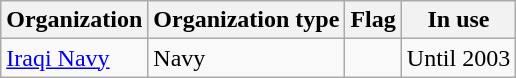<table class="wikitable">
<tr>
<th>Organization</th>
<th>Organization type</th>
<th>Flag</th>
<th>In use</th>
</tr>
<tr>
<td><a href='#'>Iraqi Navy</a></td>
<td>Navy</td>
<td></td>
<td>Until 2003</td>
</tr>
</table>
